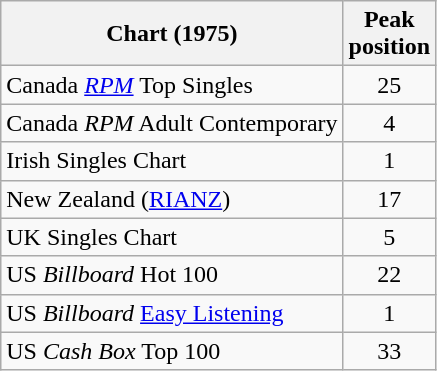<table class="wikitable sortable">
<tr>
<th>Chart (1975)</th>
<th>Peak<br>position</th>
</tr>
<tr>
<td>Canada <a href='#'><em>RPM</em></a> Top Singles</td>
<td style="text-align:center;">25</td>
</tr>
<tr>
<td>Canada <em>RPM</em> Adult Contemporary </td>
<td style="text-align:center;">4</td>
</tr>
<tr>
<td>Irish Singles Chart</td>
<td style="text-align:center;">1</td>
</tr>
<tr>
<td>New Zealand (<a href='#'>RIANZ</a>)</td>
<td style="text-align:center;">17</td>
</tr>
<tr>
<td>UK Singles Chart</td>
<td style="text-align:center;">5</td>
</tr>
<tr>
<td>US <em>Billboard</em> Hot 100</td>
<td style="text-align:center;">22</td>
</tr>
<tr>
<td>US <em>Billboard</em> <a href='#'>Easy Listening</a></td>
<td style="text-align:center;">1</td>
</tr>
<tr>
<td>US <em>Cash Box</em> Top 100</td>
<td style="text-align:center;">33</td>
</tr>
</table>
